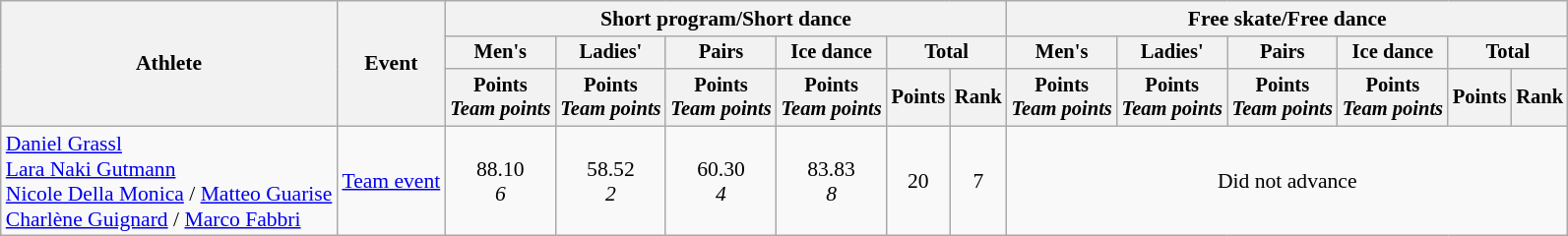<table class="wikitable" style="font-size:90%">
<tr>
<th rowspan="3">Athlete</th>
<th rowspan="3">Event</th>
<th colspan="6">Short program/Short dance</th>
<th colspan="6">Free skate/Free dance</th>
</tr>
<tr style="font-size:95%">
<th>Men's</th>
<th>Ladies'</th>
<th>Pairs</th>
<th>Ice dance</th>
<th colspan="2">Total</th>
<th>Men's</th>
<th>Ladies'</th>
<th>Pairs</th>
<th>Ice dance</th>
<th colspan="2">Total</th>
</tr>
<tr style="font-size:95%">
<th>Points<br><em>Team points</em></th>
<th>Points<br><em>Team points</em></th>
<th>Points<br><em>Team points</em></th>
<th>Points<br><em>Team points</em></th>
<th>Points</th>
<th>Rank</th>
<th>Points<br><em>Team points</em></th>
<th>Points<br><em>Team points</em></th>
<th>Points<br><em>Team points</em></th>
<th>Points<br><em>Team points</em></th>
<th>Points</th>
<th>Rank</th>
</tr>
<tr align="center">
<td align="left"><a href='#'>Daniel Grassl</a><br><a href='#'>Lara Naki Gutmann</a><br><a href='#'>Nicole Della Monica</a> / <a href='#'>Matteo Guarise</a><br><a href='#'>Charlène Guignard</a> / <a href='#'>Marco Fabbri</a></td>
<td align="left"><a href='#'>Team event</a></td>
<td>88.10<br><em>6</em></td>
<td>58.52<br><em>2</em></td>
<td>60.30<br><em>4</em></td>
<td>83.83<br><em>8</em></td>
<td>20</td>
<td>7</td>
<td colspan=6>Did not advance</td>
</tr>
</table>
